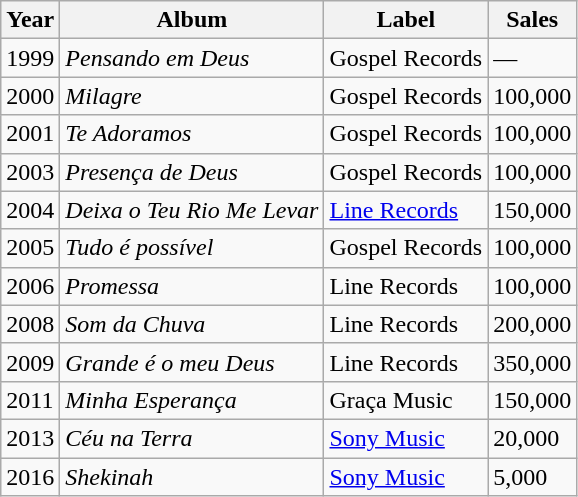<table class="wikitable">
<tr>
<th>Year</th>
<th>Album</th>
<th>Label</th>
<th>Sales</th>
</tr>
<tr>
<td>1999</td>
<td><em>Pensando em Deus</em></td>
<td>Gospel Records</td>
<td>—</td>
</tr>
<tr>
<td>2000</td>
<td><em>Milagre</em></td>
<td>Gospel Records</td>
<td>100,000</td>
</tr>
<tr>
<td>2001</td>
<td><em>Te Adoramos</em></td>
<td>Gospel Records</td>
<td>100,000</td>
</tr>
<tr>
<td>2003</td>
<td><em>Presença de Deus</em></td>
<td>Gospel Records</td>
<td>100,000</td>
</tr>
<tr>
<td>2004</td>
<td><em>Deixa o Teu Rio Me Levar</em></td>
<td><a href='#'>Line Records</a></td>
<td>150,000</td>
</tr>
<tr>
<td>2005</td>
<td><em>Tudo é possível</em></td>
<td>Gospel Records</td>
<td>100,000</td>
</tr>
<tr>
<td>2006</td>
<td><em>Promessa</em></td>
<td>Line Records</td>
<td>100,000</td>
</tr>
<tr>
<td>2008</td>
<td><em>Som da Chuva</em></td>
<td>Line Records</td>
<td>200,000</td>
</tr>
<tr>
<td>2009</td>
<td><em>Grande é o meu Deus</em></td>
<td>Line Records</td>
<td>350,000</td>
</tr>
<tr>
<td>2011</td>
<td><em>Minha Esperança</em></td>
<td>Graça Music</td>
<td>150,000</td>
</tr>
<tr>
<td>2013</td>
<td><em>Céu na Terra</em></td>
<td><a href='#'>Sony Music</a></td>
<td>20,000</td>
</tr>
<tr>
<td>2016</td>
<td><em>Shekinah</em></td>
<td><a href='#'>Sony Music</a></td>
<td>5,000</td>
</tr>
</table>
